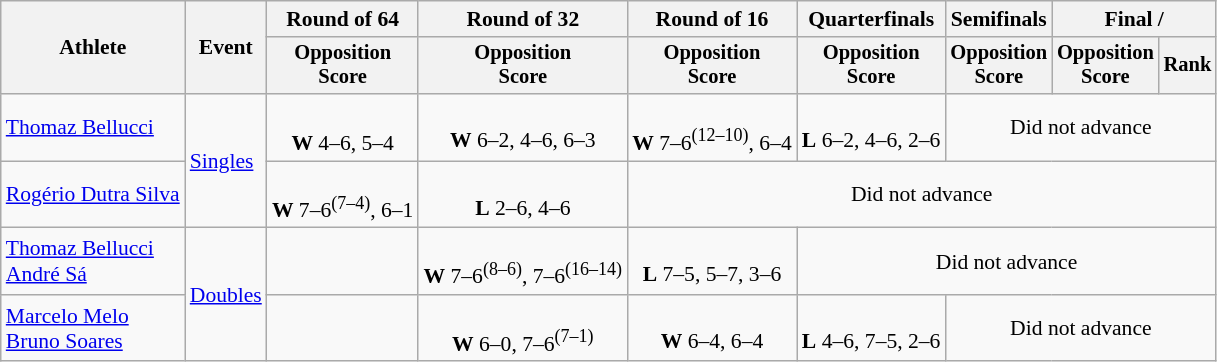<table class=wikitable style="font-size:90%">
<tr>
<th rowspan="2">Athlete</th>
<th rowspan="2">Event</th>
<th>Round of 64</th>
<th>Round of 32</th>
<th>Round of 16</th>
<th>Quarterfinals</th>
<th>Semifinals</th>
<th colspan=2>Final / </th>
</tr>
<tr style="font-size:95%">
<th>Opposition<br>Score</th>
<th>Opposition<br>Score</th>
<th>Opposition<br>Score</th>
<th>Opposition<br>Score</th>
<th>Opposition<br>Score</th>
<th>Opposition<br>Score</th>
<th>Rank</th>
</tr>
<tr align=center>
<td align=left><a href='#'>Thomaz Bellucci</a></td>
<td align=left rowspan=2><a href='#'>Singles</a></td>
<td><br><strong>W</strong> 4–6, 5–4<sup></sup></td>
<td><br><strong>W</strong> 6–2, 4–6, 6–3</td>
<td><br><strong>W</strong> 7–6<sup>(12–10)</sup>, 6–4</td>
<td><br><strong>L</strong> 6–2, 4–6, 2–6</td>
<td colspan=3>Did not advance</td>
</tr>
<tr align=center>
<td align=left><a href='#'>Rogério Dutra Silva</a></td>
<td><br><strong>W</strong> 7–6<sup>(7–4)</sup>, 6–1</td>
<td><br><strong>L</strong> 2–6, 4–6</td>
<td colspan=5>Did not advance</td>
</tr>
<tr align=center>
<td align=left><a href='#'>Thomaz Bellucci</a><br><a href='#'>André Sá</a></td>
<td align=left rowspan=2><a href='#'>Doubles</a></td>
<td></td>
<td><br><strong>W</strong> 7–6<sup>(8–6)</sup>, 7–6<sup>(16–14)</sup></td>
<td><br><strong>L</strong> 7–5, 5–7, 3–6</td>
<td colspan=4>Did not advance</td>
</tr>
<tr align=center>
<td align=left><a href='#'>Marcelo Melo</a><br><a href='#'>Bruno Soares</a></td>
<td></td>
<td><br><strong>W</strong> 6–0, 7–6<sup>(7–1)</sup></td>
<td><br><strong>W</strong> 6–4, 6–4</td>
<td><br><strong>L</strong> 4–6, 7–5, 2–6</td>
<td colspan=3>Did not advance</td>
</tr>
</table>
